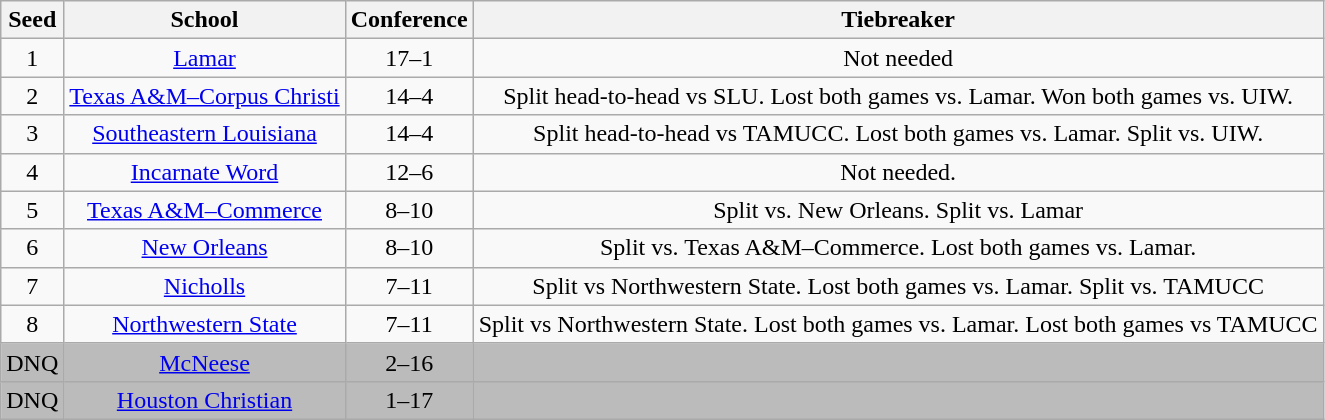<table class="wikitable" style="text-align:center">
<tr>
<th>Seed</th>
<th>School</th>
<th>Conference</th>
<th>Tiebreaker</th>
</tr>
<tr>
<td>1</td>
<td><a href='#'>Lamar</a></td>
<td>17–1</td>
<td>Not needed</td>
</tr>
<tr>
<td>2</td>
<td><a href='#'>Texas A&M–Corpus Christi</a></td>
<td>14–4</td>
<td>Split head-to-head vs SLU.  Lost both games vs. Lamar. Won both games vs. UIW.</td>
</tr>
<tr>
<td>3</td>
<td><a href='#'>Southeastern Louisiana</a></td>
<td>14–4</td>
<td>Split head-to-head vs TAMUCC. Lost both games vs. Lamar. Split vs. UIW.</td>
</tr>
<tr>
<td>4</td>
<td><a href='#'>Incarnate Word</a></td>
<td>12–6</td>
<td>Not needed.</td>
</tr>
<tr>
<td>5</td>
<td><a href='#'>Texas A&M–Commerce</a></td>
<td>8–10</td>
<td>Split vs. New Orleans.  Split vs. Lamar</td>
</tr>
<tr>
<td>6</td>
<td><a href='#'>New Orleans</a></td>
<td>8–10</td>
<td>Split vs. Texas A&M–Commerce. Lost both games vs. Lamar.</td>
</tr>
<tr>
<td>7</td>
<td><a href='#'>Nicholls</a></td>
<td>7–11</td>
<td>Split vs Northwestern State. Lost both games vs. Lamar. Split vs. TAMUCC</td>
</tr>
<tr>
<td>8</td>
<td><a href='#'>Northwestern State</a></td>
<td>7–11</td>
<td>Split vs Northwestern State. Lost both games vs. Lamar. Lost both games vs TAMUCC</td>
</tr>
<tr bgcolor="#bbbbbb">
<td>DNQ</td>
<td><a href='#'>McNeese</a></td>
<td>2–16</td>
<td></td>
</tr>
<tr bgcolor="#bbbbbb">
<td>DNQ</td>
<td><a href='#'>Houston Christian</a></td>
<td>1–17</td>
<td></td>
</tr>
</table>
